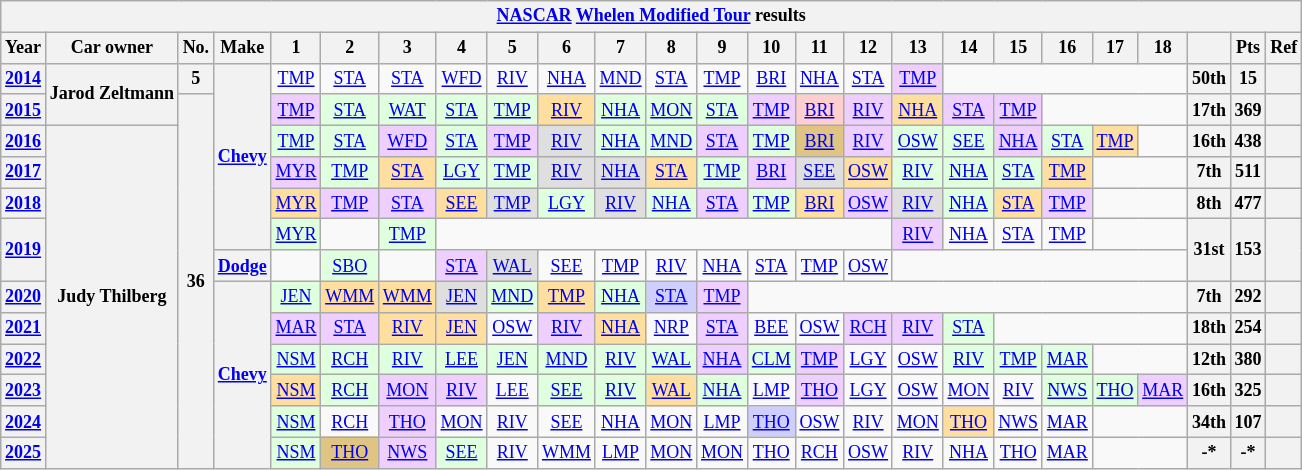<table class="wikitable" style="text-align:center; font-size:75%">
<tr>
<th colspan=38><a href='#'>NASCAR</a> <a href='#'>Whelen Modified Tour</a> results</th>
</tr>
<tr>
<th>Year</th>
<th>Car owner</th>
<th>No.</th>
<th>Make</th>
<th>1</th>
<th>2</th>
<th>3</th>
<th>4</th>
<th>5</th>
<th>6</th>
<th>7</th>
<th>8</th>
<th>9</th>
<th>10</th>
<th>11</th>
<th>12</th>
<th>13</th>
<th>14</th>
<th>15</th>
<th>16</th>
<th>17</th>
<th>18</th>
<th></th>
<th>Pts</th>
<th>Ref</th>
</tr>
<tr>
<th><a href='#'>2014</a></th>
<th rowspan=2>Jarod Zeltmann</th>
<th>5</th>
<th rowspan=6><a href='#'>Chevy</a></th>
<td><a href='#'>TMP</a></td>
<td><a href='#'>STA</a></td>
<td><a href='#'>STA</a></td>
<td><a href='#'>WFD</a></td>
<td><a href='#'>RIV</a></td>
<td><a href='#'>NHA</a></td>
<td><a href='#'>MND</a></td>
<td><a href='#'>STA</a></td>
<td><a href='#'>TMP</a></td>
<td><a href='#'>BRI</a></td>
<td><a href='#'>NHA</a></td>
<td><a href='#'>STA</a></td>
<td style="background:#EFCFFF;"><a href='#'>TMP</a><br></td>
<td colspan=5></td>
<th>50th</th>
<th>15</th>
<th></th>
</tr>
<tr>
<th><a href='#'>2015</a></th>
<th rowspan=12>36</th>
<td style="background:#EFCFFF;"><a href='#'>TMP</a><br></td>
<td style="background:#DFFFDF;"><a href='#'>STA</a><br></td>
<td style="background:#DFFFDF;"><a href='#'>WAT</a><br></td>
<td style="background:#DFFFDF;"><a href='#'>STA</a><br></td>
<td style="background:#DFFFDF;"><a href='#'>TMP</a><br></td>
<td style="background:#FFDF9F;"><a href='#'>RIV</a><br></td>
<td style="background:#DFFFDF;"><a href='#'>NHA</a><br></td>
<td style="background:#DFFFDF;"><a href='#'>MON</a><br></td>
<td style="background:#DFFFDF;"><a href='#'>STA</a><br></td>
<td style="background:#EFCFFF;"><a href='#'>TMP</a><br></td>
<td style="background:#FFCFCF;"><a href='#'>BRI</a><br></td>
<td style="background:#EFCFFF;"><a href='#'>RIV</a><br></td>
<td style="background:#FFDF9F;"><a href='#'>NHA</a><br></td>
<td style="background:#EFCFFF;"><a href='#'>STA</a><br></td>
<td style="background:#EFCFFF;"><a href='#'>TMP</a><br></td>
<td colspan=3></td>
<th>17th</th>
<th>369</th>
<th></th>
</tr>
<tr>
<th><a href='#'>2016</a></th>
<th rowspan=11>Judy Thilberg</th>
<td style="background:#DFFFDF;"><a href='#'>TMP</a><br></td>
<td style="background:#DFFFDF;"><a href='#'>STA</a><br></td>
<td style="background:#EFCFFF;"><a href='#'>WFD</a><br></td>
<td style="background:#DFFFDF;"><a href='#'>STA</a><br></td>
<td style="background:#EFCFFF;"><a href='#'>TMP</a><br></td>
<td style="background:#DFDFDF;"><a href='#'>RIV</a><br></td>
<td style="background:#DFFFDF;"><a href='#'>NHA</a><br></td>
<td style="background:#DFFFDF;"><a href='#'>MND</a><br></td>
<td style="background:#EFCFFF;"><a href='#'>STA</a><br></td>
<td style="background:#DFFFDF;"><a href='#'>TMP</a><br></td>
<td style="background:#DFC484;"><a href='#'>BRI</a><br></td>
<td style="background:#EFCFFF;"><a href='#'>RIV</a><br></td>
<td style="background:#DFFFDF;"><a href='#'>OSW</a><br></td>
<td style="background:#DFFFDF;"><a href='#'>SEE</a><br></td>
<td style="background:#EFCFFF;"><a href='#'>NHA</a><br></td>
<td style="background:#DFFFDF;"><a href='#'>STA</a><br></td>
<td style="background:#FFDF9F;"><a href='#'>TMP</a><br></td>
<td></td>
<th>16th</th>
<th>438</th>
<th></th>
</tr>
<tr>
<th><a href='#'>2017</a></th>
<td style="background:#EFCFFF;"><a href='#'>MYR</a><br></td>
<td style="background:#DFFFDF;"><a href='#'>TMP</a><br></td>
<td style="background:#FFDF9F;"><a href='#'>STA</a><br></td>
<td style="background:#DFFFDF;"><a href='#'>LGY</a><br></td>
<td style="background:#DFFFDF;"><a href='#'>TMP</a><br></td>
<td style="background:#DFDFDF;"><a href='#'>RIV</a><br></td>
<td style="background:#DFDFDF;"><a href='#'>NHA</a><br></td>
<td style="background:#FFDF9F;"><a href='#'>STA</a><br></td>
<td style="background:#DFFFDF;"><a href='#'>TMP</a><br></td>
<td style="background:#EFCFFF;"><a href='#'>BRI</a><br></td>
<td style="background:#DFDFDF;"><a href='#'>SEE</a><br></td>
<td style="background:#FFDF9F;"><a href='#'>OSW</a><br></td>
<td style="background:#DFFFDF;"><a href='#'>RIV</a><br></td>
<td style="background:#DFFFDF;"><a href='#'>NHA</a><br></td>
<td style="background:#DFFFDF;"><a href='#'>STA</a><br></td>
<td style="background:#FFDF9F;"><a href='#'>TMP</a><br></td>
<td colspan=2></td>
<th>7th</th>
<th>511</th>
<th></th>
</tr>
<tr>
<th><a href='#'>2018</a></th>
<td style="background:#FFDF9F;"><a href='#'>MYR</a><br></td>
<td style="background:#EFCFFF;"><a href='#'>TMP</a><br></td>
<td style="background:#EFCFFF;"><a href='#'>STA</a><br></td>
<td style="background:#FFDF9F;"><a href='#'>SEE</a><br></td>
<td style="background:#DFDFDF;"><a href='#'>TMP</a><br></td>
<td style="background:#DFFFDF;"><a href='#'>LGY</a><br></td>
<td style="background:#DFDFDF;"><a href='#'>RIV</a><br></td>
<td style="background:#DFFFDF;"><a href='#'>NHA</a><br></td>
<td style="background:#EFCFFF;"><a href='#'>STA</a><br></td>
<td style="background:#DFFFDF;"><a href='#'>TMP</a><br></td>
<td style="background:#FFDF9F;"><a href='#'>BRI</a><br></td>
<td style="background:#EFCFFF;"><a href='#'>OSW</a><br></td>
<td style="background:#DFDFDF;"><a href='#'>RIV</a><br></td>
<td style="background:#DFFFDF;"><a href='#'>NHA</a><br></td>
<td style="background:#FFDF9F;"><a href='#'>STA</a><br></td>
<td style="background:#EFCFFF;"><a href='#'>TMP</a><br></td>
<td colspan=2></td>
<th>8th</th>
<th>477</th>
<th></th>
</tr>
<tr>
<th rowspan=2><a href='#'>2019</a></th>
<td style="background:#DFFFDF;"><a href='#'>MYR</a><br></td>
<td></td>
<td style="background:#DFFFDF;"><a href='#'>TMP</a><br></td>
<td colspan=9></td>
<td style="background:#EFCFFF;"><a href='#'>RIV</a><br></td>
<td><a href='#'>NHA</a></td>
<td><a href='#'>STA</a></td>
<td><a href='#'>TMP</a></td>
<td colspan=2></td>
<th rowspan=2>31st</th>
<th rowspan=2>153</th>
<th rowspan=2></th>
</tr>
<tr>
<th><a href='#'>Dodge</a></th>
<td></td>
<td style="background:#DFFFDF;"><a href='#'>SBO</a><br></td>
<td></td>
<td style="background:#EFCFFF;"><a href='#'>STA</a><br></td>
<td style="background:#DFDFDF;"><a href='#'>WAL</a><br></td>
<td><a href='#'>SEE</a></td>
<td><a href='#'>TMP</a></td>
<td><a href='#'>RIV</a></td>
<td><a href='#'>NHA</a></td>
<td><a href='#'>STA</a></td>
<td><a href='#'>TMP</a></td>
<td><a href='#'>OSW</a></td>
<td colspan=6></td>
</tr>
<tr>
<th><a href='#'>2020</a></th>
<th rowspan=6><a href='#'>Chevy</a></th>
<td style="background:#DFFFDF;"><a href='#'>JEN</a><br></td>
<td style="background:#FFDF9F;"><a href='#'>WMM</a><br></td>
<td style="background:#FFDF9F;"><a href='#'>WMM</a><br></td>
<td style="background:#DFDFDF;"><a href='#'>JEN</a><br></td>
<td style="background:#DFFFDF;"><a href='#'>MND</a><br></td>
<td style="background:#FFDF9F;"><a href='#'>TMP</a><br></td>
<td style="background:#DFFFDF;"><a href='#'>NHA</a><br></td>
<td style="background:#CFCFFF;"><a href='#'>STA</a><br></td>
<td style="background:#EFCFFF;"><a href='#'>TMP</a><br></td>
<td colspan=9></td>
<th>7th</th>
<th>292</th>
<th></th>
</tr>
<tr>
<th><a href='#'>2021</a></th>
<td style="background:#EFCFFF;"><a href='#'>MAR</a><br></td>
<td style="background:#EFCFFF;"><a href='#'>STA</a><br></td>
<td style="background:#FFDF9F;"><a href='#'>RIV</a><br></td>
<td style="background:#FFDF9F;"><a href='#'>JEN</a><br></td>
<td><a href='#'>OSW</a></td>
<td style="background:#EFCFFF;"><a href='#'>RIV</a><br></td>
<td style="background:#FFDF9F;"><a href='#'>NHA</a><br></td>
<td><a href='#'>NRP</a></td>
<td style="background:#EFCFFF;"><a href='#'>STA</a><br></td>
<td><a href='#'>BEE</a></td>
<td><a href='#'>OSW</a></td>
<td style="background:#EFCFFF;"><a href='#'>RCH</a><br></td>
<td style="background:#EFCFFF;"><a href='#'>RIV</a><br></td>
<td style="background:#DFFFDF;"><a href='#'>STA</a><br></td>
<td colspan=4></td>
<th>18th</th>
<th>254</th>
<th></th>
</tr>
<tr>
<th><a href='#'>2022</a></th>
<td style="background:#DFFFDF;"><a href='#'>NSM</a><br></td>
<td style="background:#DFFFDF;"><a href='#'>RCH</a><br></td>
<td style="background:#DFFFDF;"><a href='#'>RIV</a><br></td>
<td style="background:#DFFFDF;"><a href='#'>LEE</a><br></td>
<td style="background:#DFFFDF;"><a href='#'>JEN</a><br></td>
<td style="background:#DFFFDF;"><a href='#'>MND</a><br></td>
<td style="background:#DFFFDF;"><a href='#'>RIV</a><br></td>
<td style="background:#DFFFDF;"><a href='#'>WAL</a><br></td>
<td style="background:#EFCFFF;"><a href='#'>NHA</a><br></td>
<td style="background:#DFFFDF;"><a href='#'>CLM</a><br></td>
<td style="background:#EFCFFF;"><a href='#'>TMP</a><br></td>
<td><a href='#'>LGY</a></td>
<td><a href='#'>OSW</a></td>
<td style="background:#DFFFDF;"><a href='#'>RIV</a><br></td>
<td style="background:#DFFFDF;"><a href='#'>TMP</a><br></td>
<td style="background:#DFFFDF;"><a href='#'>MAR</a><br></td>
<td colspan=2></td>
<th>12th</th>
<th>380</th>
<th></th>
</tr>
<tr>
<th><a href='#'>2023</a></th>
<td style="background:#FFDF9F;"><a href='#'>NSM</a><br></td>
<td style="background:#DFFFDF;"><a href='#'>RCH</a><br></td>
<td style="background:#EFCFFF;"><a href='#'>MON</a><br></td>
<td style="background:#EFCFFF;"><a href='#'>RIV</a><br></td>
<td><a href='#'>LEE</a></td>
<td style="background:#DFFFDF;"><a href='#'>SEE</a><br></td>
<td style="background:#DFFFDF;"><a href='#'>RIV</a><br></td>
<td style="background:#FFDF9F;"><a href='#'>WAL</a><br></td>
<td style="background:#DFFFDF;"><a href='#'>NHA</a><br></td>
<td><a href='#'>LMP</a></td>
<td style="background:#EFCFFF;"><a href='#'>THO</a><br></td>
<td><a href='#'>LGY</a></td>
<td><a href='#'>OSW</a></td>
<td><a href='#'>MON</a></td>
<td><a href='#'>RIV</a></td>
<td style="background:#DFFFDF;"><a href='#'>NWS</a><br></td>
<td style="background:#DFFFDF;"><a href='#'>THO</a><br></td>
<td style="background:#EFCFFF;"><a href='#'>MAR</a><br></td>
<th>16th</th>
<th>325</th>
<th></th>
</tr>
<tr>
<th><a href='#'>2024</a></th>
<td style="background:#DFFFDF;"><a href='#'>NSM</a><br></td>
<td><a href='#'>RCH</a></td>
<td style="background:#EFCFFF;"><a href='#'>THO</a><br></td>
<td><a href='#'>MON</a></td>
<td><a href='#'>RIV</a></td>
<td><a href='#'>SEE</a></td>
<td><a href='#'>NHA</a></td>
<td><a href='#'>MON</a></td>
<td><a href='#'>LMP</a></td>
<td style="background:#CFCFFF;"><a href='#'>THO</a><br></td>
<td><a href='#'>OSW</a></td>
<td><a href='#'>RIV</a></td>
<td><a href='#'>MON</a></td>
<td style="background:#FFDF9F;"><a href='#'>THO</a><br></td>
<td><a href='#'>NWS</a></td>
<td><a href='#'>MAR</a></td>
<td colspan=2></td>
<th>34th</th>
<th>107</th>
<th></th>
</tr>
<tr>
<th><a href='#'>2025</a></th>
<td style="background:#DFFFDF;"><a href='#'>NSM</a><br></td>
<td style="background:#DFC484;"><a href='#'>THO</a><br></td>
<td style="background:#EFCFFF;"><a href='#'>NWS</a><br></td>
<td style="background:#DFFFDF;"><a href='#'>SEE</a><br></td>
<td><a href='#'>RIV</a></td>
<td><a href='#'>WMM</a></td>
<td><a href='#'>LMP</a></td>
<td><a href='#'>MON</a></td>
<td style="background:#;"><a href='#'>MON</a><br></td>
<td><a href='#'>THO</a></td>
<td><a href='#'>RCH</a></td>
<td><a href='#'>OSW</a></td>
<td><a href='#'>RIV</a></td>
<td><a href='#'>NHA</a></td>
<td><a href='#'>THO</a></td>
<td><a href='#'>MAR</a></td>
<td colspan=2></td>
<th>-*</th>
<th>-*</th>
<th></th>
</tr>
</table>
